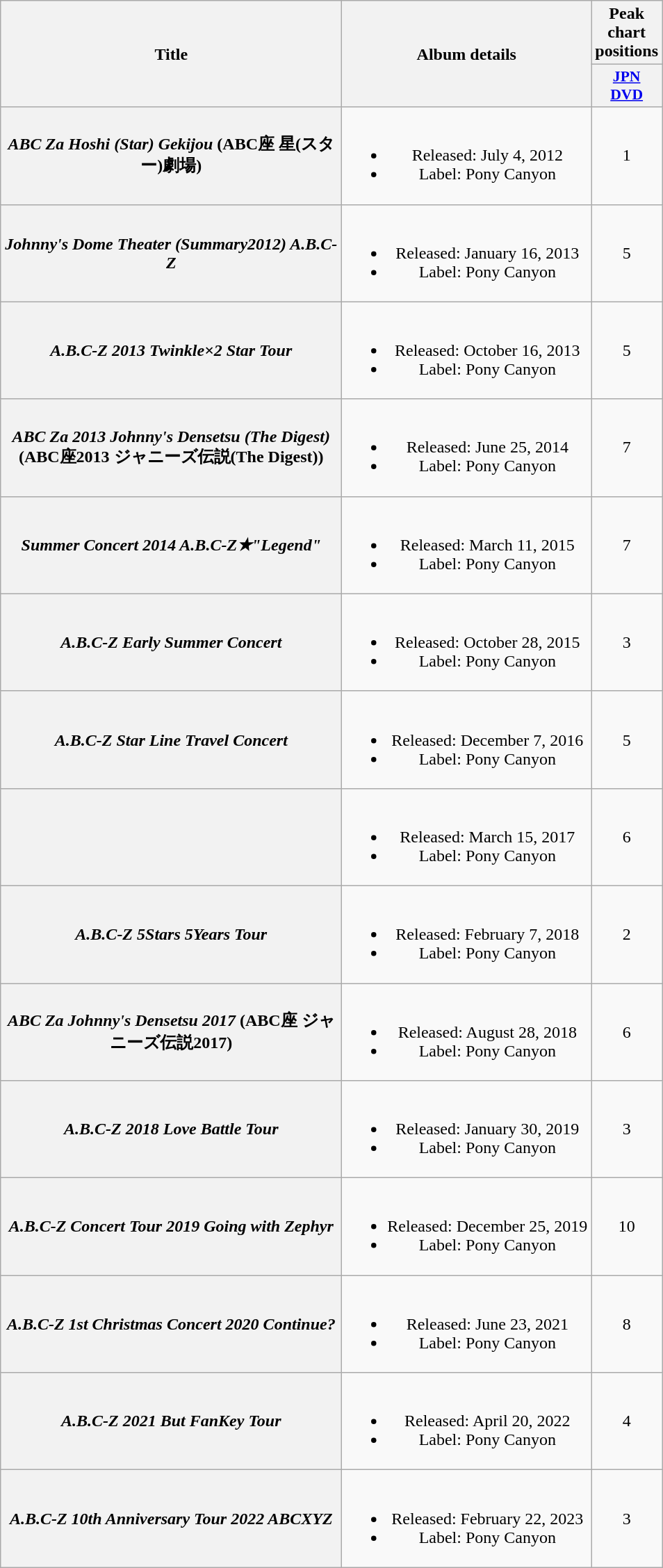<table class="wikitable plainrowheaders" style="text-align:center;">
<tr>
<th rowspan="2" style="width:20em;">Title</th>
<th rowspan="2">Album details</th>
<th colspan="1">Peak chart positions</th>
</tr>
<tr>
<th scope="col" style="width:2.5em;font-size:90%;"><a href='#'>JPN<br>DVD</a><br></th>
</tr>
<tr>
<th scope="row"><em>ABC Za Hoshi (Star) Gekijou</em> (ABC座 星(スター)劇場)</th>
<td><br><ul><li>Released: July 4, 2012</li><li>Label: Pony Canyon</li></ul></td>
<td>1</td>
</tr>
<tr>
<th scope="row"><em>Johnny's Dome Theater (Summary2012) A.B.C-Z</em></th>
<td><br><ul><li>Released: January 16, 2013</li><li>Label: Pony Canyon</li></ul></td>
<td>5</td>
</tr>
<tr>
<th scope="row"><em>A.B.C-Z 2013 Twinkle×2 Star Tour</em></th>
<td><br><ul><li>Released: October 16, 2013</li><li>Label: Pony Canyon</li></ul></td>
<td>5</td>
</tr>
<tr>
<th scope="row"><em>ABC Za 2013 Johnny's Densetsu (The Digest)</em> (ABC座2013 ジャニーズ伝説(The Digest))</th>
<td><br><ul><li>Released: June 25, 2014</li><li>Label: Pony Canyon</li></ul></td>
<td>7</td>
</tr>
<tr>
<th scope="row"><em>Summer Concert 2014 A.B.C-Z★"Legend"</em></th>
<td><br><ul><li>Released: March 11, 2015</li><li>Label: Pony Canyon</li></ul></td>
<td>7</td>
</tr>
<tr>
<th scope="row"><em>A.B.C-Z Early Summer Concert</em></th>
<td><br><ul><li>Released: October 28, 2015</li><li>Label: Pony Canyon</li></ul></td>
<td>3</td>
</tr>
<tr>
<th scope="row"><em>A.B.C-Z Star Line Travel Concert</em></th>
<td><br><ul><li>Released: December 7, 2016</li><li>Label: Pony Canyon</li></ul></td>
<td>5</td>
</tr>
<tr>
<th scope="row"><em></em></th>
<td><br><ul><li>Released: March 15, 2017</li><li>Label: Pony Canyon</li></ul></td>
<td>6</td>
</tr>
<tr>
<th scope="row"><em>A.B.C-Z 5Stars 5Years Tour</em></th>
<td><br><ul><li>Released: February 7, 2018</li><li>Label: Pony Canyon</li></ul></td>
<td>2</td>
</tr>
<tr>
<th scope="row"><em>ABC Za Johnny's Densetsu 2017</em> (ABC座 ジャニーズ伝説2017)</th>
<td><br><ul><li>Released: August 28, 2018</li><li>Label: Pony Canyon</li></ul></td>
<td>6</td>
</tr>
<tr>
<th scope="row"><em>A.B.C-Z 2018 Love Battle Tour</em></th>
<td><br><ul><li>Released: January 30, 2019</li><li>Label: Pony Canyon</li></ul></td>
<td>3</td>
</tr>
<tr>
<th scope="row"><em>A.B.C-Z Concert Tour 2019 Going with Zephyr</em></th>
<td><br><ul><li>Released: December 25, 2019</li><li>Label: Pony Canyon</li></ul></td>
<td>10</td>
</tr>
<tr>
<th scope="row"><em>A.B.C-Z 1st Christmas Concert 2020 Continue?</em></th>
<td><br><ul><li>Released: June 23, 2021</li><li>Label: Pony Canyon</li></ul></td>
<td>8</td>
</tr>
<tr>
<th scope="row"><em>A.B.C-Z 2021 But FanKey Tour</em></th>
<td><br><ul><li>Released: April 20, 2022</li><li>Label: Pony Canyon</li></ul></td>
<td>4</td>
</tr>
<tr>
<th scope="row"><em>A.B.C-Z 10th Anniversary Tour 2022 ABCXYZ</em></th>
<td><br><ul><li>Released: February 22, 2023</li><li>Label: Pony Canyon</li></ul></td>
<td>3</td>
</tr>
</table>
